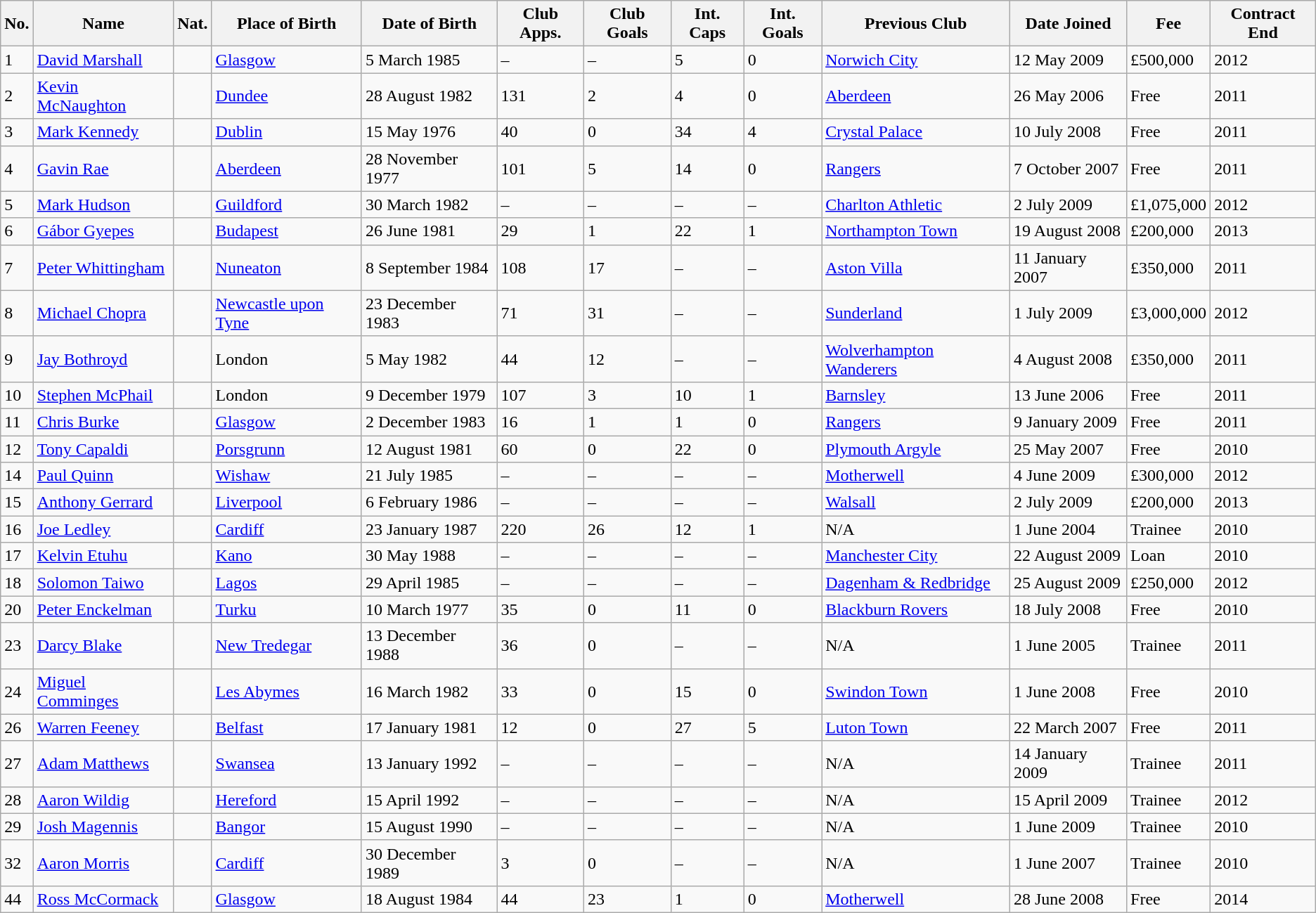<table class="wikitable"  class= style="text-align:center; font-size:95%">
<tr>
<th>No.</th>
<th>Name</th>
<th>Nat.</th>
<th>Place of Birth</th>
<th>Date of Birth</th>
<th>Club Apps.</th>
<th>Club Goals</th>
<th>Int. Caps</th>
<th>Int. Goals</th>
<th>Previous Club</th>
<th>Date Joined</th>
<th>Fee</th>
<th>Contract End</th>
</tr>
<tr>
<td>1</td>
<td><a href='#'>David Marshall</a></td>
<td></td>
<td><a href='#'>Glasgow</a></td>
<td>5 March 1985</td>
<td>–</td>
<td>–</td>
<td>5</td>
<td>0</td>
<td><a href='#'>Norwich City</a></td>
<td>12 May 2009</td>
<td>£500,000</td>
<td>2012</td>
</tr>
<tr>
<td>2</td>
<td><a href='#'>Kevin McNaughton</a></td>
<td></td>
<td><a href='#'>Dundee</a></td>
<td>28 August 1982</td>
<td>131</td>
<td>2</td>
<td>4</td>
<td>0</td>
<td><a href='#'>Aberdeen</a></td>
<td>26 May 2006</td>
<td>Free</td>
<td>2011</td>
</tr>
<tr>
<td>3</td>
<td><a href='#'>Mark Kennedy</a></td>
<td></td>
<td><a href='#'>Dublin</a></td>
<td>15 May 1976</td>
<td>40</td>
<td>0</td>
<td>34</td>
<td>4</td>
<td><a href='#'>Crystal Palace</a></td>
<td>10 July 2008</td>
<td>Free</td>
<td>2011</td>
</tr>
<tr>
<td>4</td>
<td><a href='#'>Gavin Rae</a></td>
<td></td>
<td><a href='#'>Aberdeen</a></td>
<td>28 November 1977</td>
<td>101</td>
<td>5</td>
<td>14</td>
<td>0</td>
<td><a href='#'>Rangers</a></td>
<td>7 October 2007</td>
<td>Free</td>
<td>2011</td>
</tr>
<tr>
<td>5</td>
<td><a href='#'>Mark Hudson</a></td>
<td></td>
<td><a href='#'>Guildford</a></td>
<td>30 March 1982</td>
<td>–</td>
<td>–</td>
<td>–</td>
<td>–</td>
<td><a href='#'>Charlton Athletic</a></td>
<td>2 July 2009</td>
<td>£1,075,000</td>
<td>2012</td>
</tr>
<tr>
<td>6</td>
<td><a href='#'>Gábor Gyepes</a></td>
<td></td>
<td><a href='#'>Budapest</a></td>
<td>26 June 1981</td>
<td>29</td>
<td>1</td>
<td>22</td>
<td>1</td>
<td><a href='#'>Northampton Town</a></td>
<td>19 August 2008</td>
<td>£200,000</td>
<td>2013</td>
</tr>
<tr>
<td>7</td>
<td><a href='#'>Peter Whittingham</a></td>
<td></td>
<td><a href='#'>Nuneaton</a></td>
<td>8 September 1984</td>
<td>108</td>
<td>17</td>
<td>–</td>
<td>–</td>
<td><a href='#'>Aston Villa</a></td>
<td>11 January 2007</td>
<td>£350,000</td>
<td>2011</td>
</tr>
<tr>
<td>8</td>
<td><a href='#'>Michael Chopra</a></td>
<td></td>
<td><a href='#'>Newcastle upon Tyne</a></td>
<td>23 December 1983</td>
<td>71</td>
<td>31</td>
<td>–</td>
<td>–</td>
<td><a href='#'>Sunderland</a></td>
<td>1 July 2009</td>
<td>£3,000,000</td>
<td>2012</td>
</tr>
<tr>
<td>9</td>
<td><a href='#'>Jay Bothroyd</a></td>
<td></td>
<td>London</td>
<td>5 May 1982</td>
<td>44</td>
<td>12</td>
<td>–</td>
<td>–</td>
<td><a href='#'>Wolverhampton Wanderers</a></td>
<td>4 August 2008</td>
<td>£350,000</td>
<td>2011</td>
</tr>
<tr>
<td>10</td>
<td><a href='#'>Stephen McPhail</a></td>
<td></td>
<td>London </td>
<td>9 December 1979</td>
<td>107</td>
<td>3</td>
<td>10</td>
<td>1</td>
<td><a href='#'>Barnsley</a></td>
<td>13 June 2006</td>
<td>Free</td>
<td>2011</td>
</tr>
<tr>
<td>11</td>
<td><a href='#'>Chris Burke</a></td>
<td></td>
<td><a href='#'>Glasgow</a></td>
<td>2 December 1983</td>
<td>16</td>
<td>1</td>
<td>1</td>
<td>0</td>
<td><a href='#'>Rangers</a></td>
<td>9 January 2009</td>
<td>Free</td>
<td>2011</td>
</tr>
<tr>
<td>12</td>
<td><a href='#'>Tony Capaldi</a></td>
<td></td>
<td><a href='#'>Porsgrunn</a> </td>
<td>12 August 1981</td>
<td>60</td>
<td>0</td>
<td>22</td>
<td>0</td>
<td><a href='#'>Plymouth Argyle</a></td>
<td>25 May 2007</td>
<td>Free</td>
<td>2010</td>
</tr>
<tr>
<td>14</td>
<td><a href='#'>Paul Quinn</a></td>
<td></td>
<td><a href='#'>Wishaw</a></td>
<td>21 July 1985</td>
<td>–</td>
<td>–</td>
<td>–</td>
<td>–</td>
<td><a href='#'>Motherwell</a></td>
<td>4 June 2009</td>
<td>£300,000</td>
<td>2012</td>
</tr>
<tr>
<td>15</td>
<td><a href='#'>Anthony Gerrard</a></td>
<td></td>
<td><a href='#'>Liverpool</a></td>
<td>6 February 1986</td>
<td>–</td>
<td>–</td>
<td>–</td>
<td>–</td>
<td><a href='#'>Walsall</a></td>
<td>2 July 2009</td>
<td>£200,000</td>
<td>2013</td>
</tr>
<tr>
<td>16</td>
<td><a href='#'>Joe Ledley</a></td>
<td></td>
<td><a href='#'>Cardiff</a></td>
<td>23 January 1987</td>
<td>220</td>
<td>26</td>
<td>12</td>
<td>1</td>
<td>N/A</td>
<td>1 June 2004</td>
<td>Trainee</td>
<td>2010</td>
</tr>
<tr>
<td>17</td>
<td><a href='#'>Kelvin Etuhu</a></td>
<td></td>
<td><a href='#'>Kano</a></td>
<td>30 May 1988</td>
<td>–</td>
<td>–</td>
<td>–</td>
<td>–</td>
<td><a href='#'>Manchester City</a></td>
<td>22 August 2009</td>
<td>Loan</td>
<td>2010</td>
</tr>
<tr>
<td>18</td>
<td><a href='#'>Solomon Taiwo</a></td>
<td></td>
<td><a href='#'>Lagos</a></td>
<td>29 April 1985</td>
<td>–</td>
<td>–</td>
<td>–</td>
<td>–</td>
<td><a href='#'>Dagenham & Redbridge</a></td>
<td>25 August 2009</td>
<td>£250,000</td>
<td>2012</td>
</tr>
<tr>
<td>20</td>
<td><a href='#'>Peter Enckelman</a></td>
<td></td>
<td><a href='#'>Turku</a></td>
<td>10 March 1977</td>
<td>35</td>
<td>0</td>
<td>11</td>
<td>0</td>
<td><a href='#'>Blackburn Rovers</a></td>
<td>18 July 2008</td>
<td>Free</td>
<td>2010</td>
</tr>
<tr>
<td>23</td>
<td><a href='#'>Darcy Blake</a></td>
<td></td>
<td><a href='#'>New Tredegar</a></td>
<td>13 December 1988</td>
<td>36</td>
<td>0</td>
<td>–</td>
<td>–</td>
<td>N/A</td>
<td>1 June 2005</td>
<td>Trainee</td>
<td>2011</td>
</tr>
<tr>
<td>24</td>
<td><a href='#'>Miguel Comminges</a></td>
<td></td>
<td><a href='#'>Les Abymes</a></td>
<td>16 March 1982</td>
<td>33</td>
<td>0</td>
<td>15</td>
<td>0</td>
<td><a href='#'>Swindon Town</a></td>
<td>1 June 2008</td>
<td>Free</td>
<td>2010</td>
</tr>
<tr>
<td>26</td>
<td><a href='#'>Warren Feeney</a></td>
<td></td>
<td><a href='#'>Belfast</a></td>
<td>17 January 1981</td>
<td>12</td>
<td>0</td>
<td>27</td>
<td>5</td>
<td><a href='#'>Luton Town</a></td>
<td>22 March 2007</td>
<td>Free</td>
<td>2011</td>
</tr>
<tr>
<td>27</td>
<td><a href='#'>Adam Matthews</a></td>
<td></td>
<td><a href='#'>Swansea</a></td>
<td>13 January 1992</td>
<td>–</td>
<td>–</td>
<td>–</td>
<td>–</td>
<td>N/A</td>
<td>14 January 2009</td>
<td>Trainee</td>
<td>2011</td>
</tr>
<tr>
<td>28</td>
<td><a href='#'>Aaron Wildig</a></td>
<td></td>
<td><a href='#'>Hereford</a></td>
<td>15 April 1992</td>
<td>–</td>
<td>–</td>
<td>–</td>
<td>–</td>
<td>N/A</td>
<td>15 April 2009</td>
<td>Trainee</td>
<td>2012</td>
</tr>
<tr>
<td>29</td>
<td><a href='#'>Josh Magennis</a></td>
<td></td>
<td><a href='#'>Bangor</a></td>
<td>15 August 1990</td>
<td>–</td>
<td>–</td>
<td>–</td>
<td>–</td>
<td>N/A</td>
<td>1 June 2009</td>
<td>Trainee</td>
<td>2010</td>
</tr>
<tr>
<td>32</td>
<td><a href='#'>Aaron Morris</a></td>
<td></td>
<td><a href='#'>Cardiff</a></td>
<td>30 December 1989</td>
<td>3</td>
<td>0</td>
<td>–</td>
<td>–</td>
<td>N/A</td>
<td>1 June 2007</td>
<td>Trainee</td>
<td>2010</td>
</tr>
<tr>
<td>44</td>
<td><a href='#'>Ross McCormack</a></td>
<td></td>
<td><a href='#'>Glasgow</a></td>
<td>18 August 1984</td>
<td>44</td>
<td>23</td>
<td>1</td>
<td>0</td>
<td><a href='#'>Motherwell</a></td>
<td>28 June 2008</td>
<td>Free</td>
<td>2014</td>
</tr>
</table>
